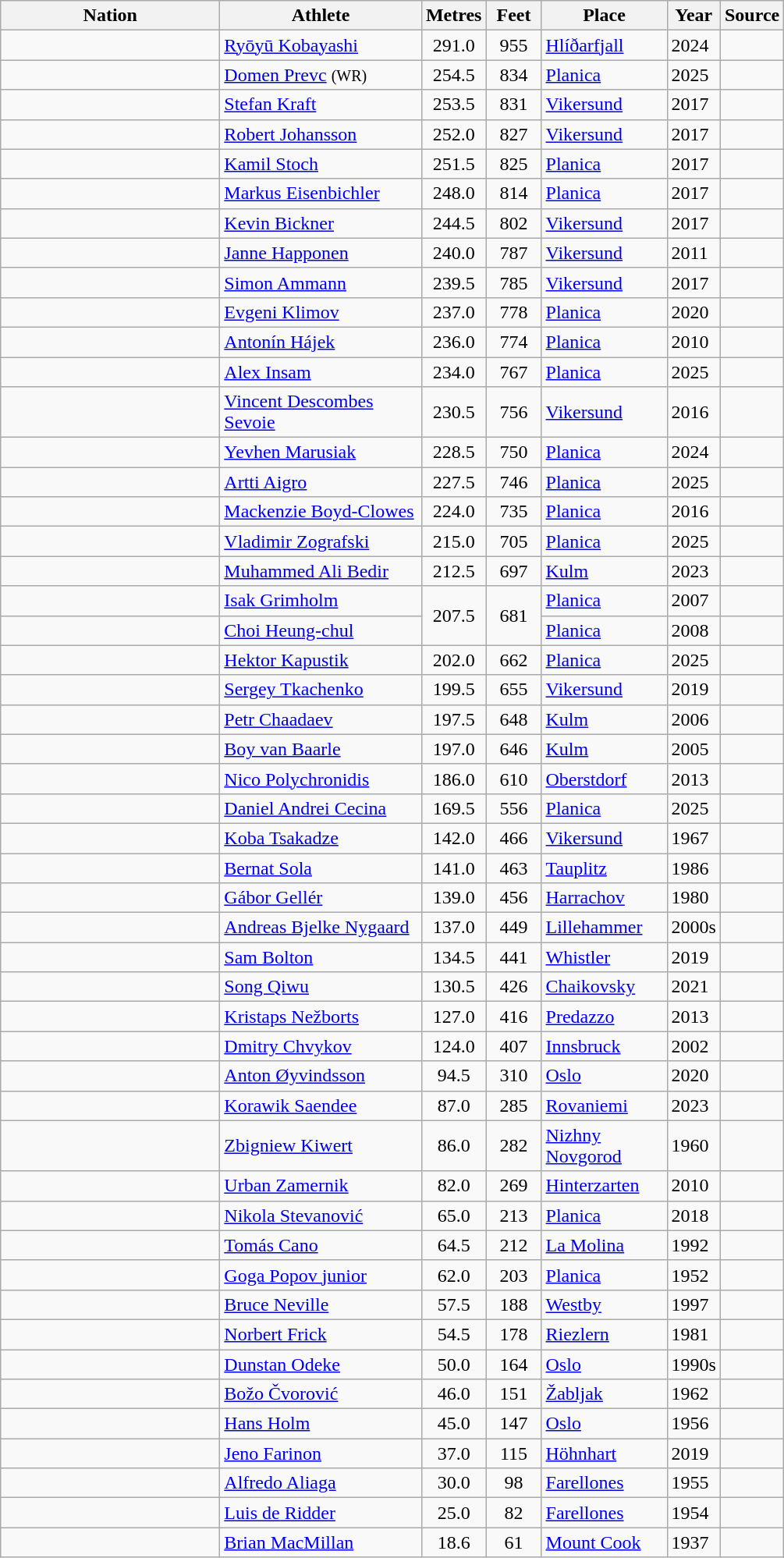<table class="wikitable sortable">
<tr>
<th width=180>Nation</th>
<th width=165>Athlete</th>
<th width=40>Metres</th>
<th width=40>Feet</th>
<th width=100>Place</th>
<th width=35>Year</th>
<th width=40>Source</th>
</tr>
<tr>
<td></td>
<td><a href='#'>Ryōyū Kobayashi</a></td>
<td align=center>291.0</td>
<td align=center>955</td>
<td><a href='#'>Hlíðarfjall</a></td>
<td>2024</td>
<td></td>
</tr>
<tr>
<td></td>
<td><a href='#'>Domen Prevc</a> <small>(WR)</small></td>
<td align=center>254.5</td>
<td align=center>834</td>
<td><a href='#'>Planica</a></td>
<td>2025</td>
<td></td>
</tr>
<tr>
<td></td>
<td><a href='#'>Stefan Kraft</a></td>
<td align=center>253.5</td>
<td align=center>831</td>
<td><a href='#'>Vikersund</a></td>
<td>2017</td>
<td></td>
</tr>
<tr>
<td></td>
<td><a href='#'>Robert Johansson</a></td>
<td align=center>252.0</td>
<td align=center>827</td>
<td><a href='#'>Vikersund</a></td>
<td>2017</td>
<td></td>
</tr>
<tr>
<td></td>
<td><a href='#'>Kamil Stoch</a></td>
<td align=center>251.5</td>
<td align=center>825</td>
<td><a href='#'>Planica</a></td>
<td>2017</td>
<td></td>
</tr>
<tr>
<td></td>
<td><a href='#'>Markus Eisenbichler</a></td>
<td align=center>248.0</td>
<td align=center>814</td>
<td><a href='#'>Planica</a></td>
<td>2017</td>
<td></td>
</tr>
<tr>
<td></td>
<td><a href='#'>Kevin Bickner</a></td>
<td align=center>244.5</td>
<td align=center>802</td>
<td><a href='#'>Vikersund</a></td>
<td>2017</td>
<td></td>
</tr>
<tr>
<td></td>
<td><a href='#'>Janne Happonen</a></td>
<td align=center>240.0</td>
<td align=center>787</td>
<td><a href='#'>Vikersund</a></td>
<td>2011</td>
<td></td>
</tr>
<tr>
<td></td>
<td><a href='#'>Simon Ammann</a></td>
<td align=center>239.5</td>
<td align=center>785</td>
<td><a href='#'>Vikersund</a></td>
<td>2017</td>
<td></td>
</tr>
<tr>
<td></td>
<td><a href='#'>Evgeni Klimov</a></td>
<td align=center>237.0</td>
<td align=center>778</td>
<td><a href='#'>Planica</a></td>
<td>2020</td>
<td></td>
</tr>
<tr>
<td></td>
<td><a href='#'>Antonín Hájek</a></td>
<td align=center>236.0</td>
<td align=center>774</td>
<td><a href='#'>Planica</a></td>
<td>2010</td>
<td></td>
</tr>
<tr>
<td></td>
<td><a href='#'>Alex Insam</a></td>
<td align=center>234.0</td>
<td align=center>767</td>
<td><a href='#'>Planica</a></td>
<td>2025</td>
<td></td>
</tr>
<tr>
<td></td>
<td><a href='#'>Vincent Descombes Sevoie</a></td>
<td align=center>230.5</td>
<td align=center>756</td>
<td><a href='#'>Vikersund</a></td>
<td>2016</td>
<td></td>
</tr>
<tr>
<td></td>
<td><a href='#'>Yevhen Marusiak</a></td>
<td align=center>228.5</td>
<td align=center>750</td>
<td><a href='#'>Planica</a></td>
<td>2024</td>
<td></td>
</tr>
<tr>
<td></td>
<td><a href='#'>Artti Aigro</a></td>
<td align=center>227.5</td>
<td align=center>746</td>
<td><a href='#'>Planica</a></td>
<td>2025</td>
<td></td>
</tr>
<tr>
<td></td>
<td><a href='#'>Mackenzie Boyd-Clowes</a></td>
<td align=center>224.0</td>
<td align=center>735</td>
<td><a href='#'>Planica</a></td>
<td>2016</td>
<td></td>
</tr>
<tr>
<td></td>
<td><a href='#'>Vladimir Zografski</a></td>
<td align=center>215.0</td>
<td align=center>705</td>
<td><a href='#'>Planica</a></td>
<td>2025</td>
<td></td>
</tr>
<tr>
<td></td>
<td><a href='#'>Muhammed Ali Bedir</a></td>
<td align=center>212.5</td>
<td align=center>697</td>
<td><a href='#'>Kulm</a></td>
<td>2023</td>
<td></td>
</tr>
<tr>
<td></td>
<td><a href='#'>Isak Grimholm</a></td>
<td rowspan=2 align=center>207.5</td>
<td rowspan=2 align=center>681</td>
<td><a href='#'>Planica</a></td>
<td>2007</td>
<td></td>
</tr>
<tr>
<td></td>
<td><a href='#'>Choi Heung-chul</a></td>
<td><a href='#'>Planica</a></td>
<td>2008</td>
<td></td>
</tr>
<tr>
<td></td>
<td><a href='#'>Hektor Kapustik</a></td>
<td align=center>202.0</td>
<td align=center>662</td>
<td><a href='#'>Planica</a></td>
<td>2025</td>
<td></td>
</tr>
<tr>
<td></td>
<td><a href='#'>Sergey Tkachenko</a></td>
<td align=center>199.5</td>
<td align=center>655</td>
<td><a href='#'>Vikersund</a></td>
<td>2019</td>
<td></td>
</tr>
<tr>
<td></td>
<td><a href='#'>Petr Chaadaev</a></td>
<td align=center>197.5</td>
<td align=center>648</td>
<td><a href='#'>Kulm</a></td>
<td>2006</td>
<td></td>
</tr>
<tr>
<td></td>
<td><a href='#'>Boy van Baarle</a></td>
<td align="center">197.0</td>
<td align="center">646</td>
<td><a href='#'>Kulm</a></td>
<td>2005</td>
<td></td>
</tr>
<tr>
<td></td>
<td><a href='#'>Nico Polychronidis</a></td>
<td align=center>186.0</td>
<td align=center>610</td>
<td><a href='#'>Oberstdorf</a></td>
<td>2013</td>
<td></td>
</tr>
<tr>
<td></td>
<td><a href='#'>Daniel Andrei Cecina</a></td>
<td align=center>169.5</td>
<td align=center>556</td>
<td><a href='#'>Planica</a></td>
<td>2025</td>
<td></td>
</tr>
<tr>
<td></td>
<td><a href='#'>Koba Tsakadze</a></td>
<td align=center>142.0</td>
<td align=center>466</td>
<td><a href='#'>Vikersund</a></td>
<td>1967</td>
<td></td>
</tr>
<tr>
<td></td>
<td><a href='#'>Bernat Sola</a></td>
<td align=center>141.0</td>
<td align=center>463</td>
<td><a href='#'>Tauplitz</a></td>
<td>1986</td>
<td></td>
</tr>
<tr>
<td></td>
<td><a href='#'>Gábor Gellér</a></td>
<td align=center>139.0</td>
<td align=center>456</td>
<td><a href='#'>Harrachov</a></td>
<td>1980</td>
<td></td>
</tr>
<tr>
<td></td>
<td><a href='#'>Andreas Bjelke Nygaard</a></td>
<td align=center>137.0</td>
<td align=center>449</td>
<td><a href='#'>Lillehammer</a></td>
<td>2000s</td>
<td></td>
</tr>
<tr>
<td></td>
<td><a href='#'>Sam Bolton</a></td>
<td align=center>134.5</td>
<td align=center>441</td>
<td><a href='#'>Whistler</a></td>
<td>2019</td>
<td></td>
</tr>
<tr>
<td></td>
<td><a href='#'>Song Qiwu</a></td>
<td align=center>130.5</td>
<td align=center>426</td>
<td><a href='#'>Chaikovsky</a></td>
<td>2021</td>
<td></td>
</tr>
<tr>
<td></td>
<td><a href='#'>Kristaps Nežborts</a></td>
<td align="center">127.0</td>
<td align="center">416</td>
<td><a href='#'>Predazzo</a></td>
<td>2013</td>
<td></td>
</tr>
<tr>
<td></td>
<td><a href='#'>Dmitry Chvykov</a></td>
<td align=center>124.0</td>
<td align=center>407</td>
<td><a href='#'>Innsbruck</a></td>
<td>2002</td>
<td></td>
</tr>
<tr>
<td></td>
<td><a href='#'>Anton Øyvindsson</a></td>
<td align="center">94.5</td>
<td align="center">310</td>
<td><a href='#'>Oslo</a></td>
<td>2020</td>
<td></td>
</tr>
<tr>
<td></td>
<td><a href='#'>Korawik Saendee</a></td>
<td align="center">87.0</td>
<td align="center">285</td>
<td><a href='#'>Rovaniemi</a></td>
<td>2023</td>
<td></td>
</tr>
<tr>
<td></td>
<td><a href='#'>Zbigniew Kiwert</a></td>
<td align=center>86.0</td>
<td align=center>282</td>
<td><a href='#'>Nizhny Novgorod</a></td>
<td>1960</td>
<td></td>
</tr>
<tr>
<td></td>
<td><a href='#'>Urban Zamernik</a></td>
<td align=center>82.0</td>
<td align=center>269</td>
<td><a href='#'>Hinterzarten</a></td>
<td>2010</td>
<td></td>
</tr>
<tr>
<td></td>
<td><a href='#'>Nikola Stevanović</a></td>
<td align="center">65.0</td>
<td align="center">213</td>
<td><a href='#'>Planica</a></td>
<td>2018</td>
<td></td>
</tr>
<tr>
<td></td>
<td><a href='#'>Tomás Cano</a></td>
<td align=center>64.5</td>
<td align=center>212</td>
<td><a href='#'>La Molina</a></td>
<td>1992</td>
<td></td>
</tr>
<tr>
<td></td>
<td><a href='#'>Goga Popov junior</a></td>
<td align=center>62.0</td>
<td align=center>203</td>
<td><a href='#'>Planica</a></td>
<td>1952</td>
<td></td>
</tr>
<tr>
<td></td>
<td><a href='#'>Bruce Neville</a></td>
<td align="center">57.5</td>
<td align="center">188</td>
<td><a href='#'>Westby</a></td>
<td>1997</td>
<td></td>
</tr>
<tr>
<td></td>
<td><a href='#'>Norbert Frick</a></td>
<td align=center>54.5</td>
<td align=center>178</td>
<td><a href='#'>Riezlern</a></td>
<td>1981</td>
<td></td>
</tr>
<tr>
<td></td>
<td><a href='#'>Dunstan Odeke</a></td>
<td align=center>50.0</td>
<td align=center>164</td>
<td><a href='#'>Oslo</a></td>
<td>1990s</td>
<td></td>
</tr>
<tr>
<td></td>
<td><a href='#'>Božo Čvorović</a></td>
<td align=center>46.0</td>
<td align=center>151</td>
<td><a href='#'>Žabljak</a></td>
<td>1962</td>
<td></td>
</tr>
<tr>
<td></td>
<td><a href='#'>Hans Holm</a></td>
<td align="center">45.0</td>
<td align="center">147</td>
<td><a href='#'>Oslo</a></td>
<td>1956</td>
<td></td>
</tr>
<tr>
<td></td>
<td><a href='#'>Jeno Farinon</a></td>
<td align=center>37.0</td>
<td align=center>115</td>
<td><a href='#'>Höhnhart</a></td>
<td>2019</td>
<td></td>
</tr>
<tr>
<td></td>
<td><a href='#'>Alfredo Aliaga</a></td>
<td align=center>30.0</td>
<td align=center>98</td>
<td><a href='#'>Farellones</a></td>
<td>1955</td>
<td></td>
</tr>
<tr>
<td></td>
<td><a href='#'>Luis de Ridder</a></td>
<td align=center>25.0</td>
<td align=center>82</td>
<td><a href='#'>Farellones</a></td>
<td>1954</td>
<td></td>
</tr>
<tr>
<td></td>
<td><a href='#'>Brian MacMillan</a></td>
<td align=center>18.6</td>
<td align=center>61</td>
<td><a href='#'>Mount Cook</a></td>
<td>1937</td>
<td></td>
</tr>
</table>
